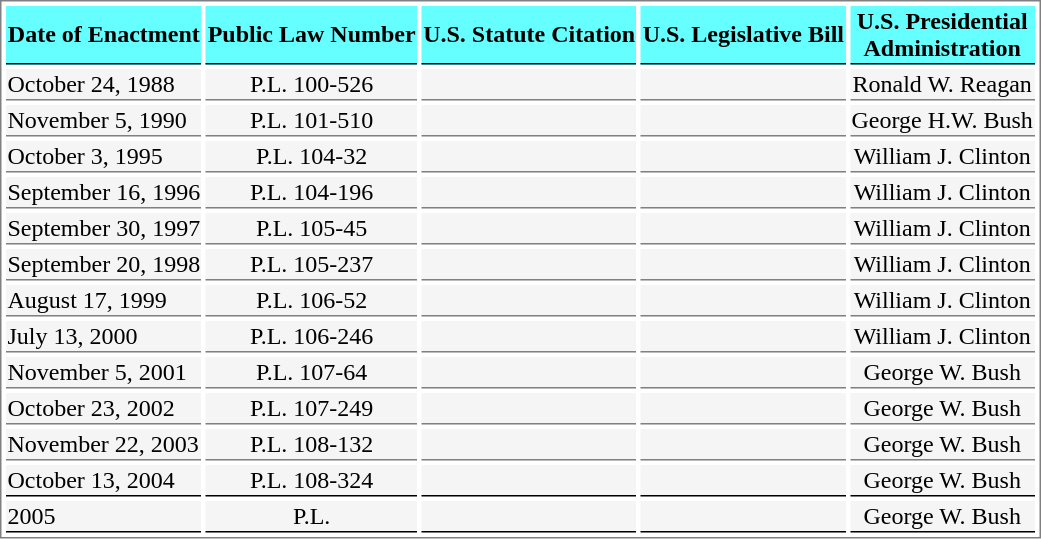<table align="left" cellspacing="3 cellpadding" style="border:1px solid gray">
<tr style="font-weight:bold; text-align:center; background:#6FF; color:black;">
<th style=" border-bottom:1.5px solid black">Date of Enactment</th>
<th style=" border-bottom:1.5px solid black">Public Law Number</th>
<th style=" border-bottom:1.5px solid black">U.S. Statute Citation</th>
<th style=" border-bottom:1.5px solid black">U.S. Legislative Bill</th>
<th style=" border-bottom:1.5px solid black">U.S. Presidential <br> Administration</th>
</tr>
<tr>
<td style="border-bottom:1px solid gray; background:#F5F5F5;">October 24, 1988</td>
<td style="border-bottom:1px solid gray; background:#F5F5F5; text-align:center;">P.L. 100-526</td>
<td style="border-bottom:1px solid gray; background:#F5F5F5; text-align:center;"></td>
<td style="border-bottom:1px solid gray; background:#F5F5F5; text-align:center;"></td>
<td style="border-bottom:1px solid gray; background:#F5F5F5; text-align:center;">Ronald W. Reagan</td>
</tr>
<tr>
<td style="border-bottom:1px solid gray; background:#F5F5F5;">November 5, 1990</td>
<td style="border-bottom:1px solid gray; background:#F5F5F5; text-align:center;">P.L. 101-510</td>
<td style="border-bottom:1px solid gray; background:#F5F5F5; text-align:center;"></td>
<td style="border-bottom:1px solid gray; background:#F5F5F5; text-align:center;"></td>
<td style="border-bottom:1px solid gray; background:#F5F5F5; text-align:center;">George H.W. Bush</td>
</tr>
<tr>
<td style="border-bottom:1px solid gray; background:#F5F5F5;">October 3, 1995</td>
<td style="border-bottom:1px solid gray; background:#F5F5F5; text-align:center;">P.L. 104-32</td>
<td style="border-bottom:1px solid gray; background:#F5F5F5; text-align:center;"></td>
<td style="border-bottom:1px solid gray; background:#F5F5F5; text-align:center;"></td>
<td style="border-bottom:1px solid gray; background:#F5F5F5; text-align:center;">William J. Clinton</td>
</tr>
<tr>
<td style="border-bottom:1px solid gray; background:#F5F5F5;">September 16, 1996</td>
<td style="border-bottom:1px solid gray; background:#F5F5F5; text-align:center;">P.L. 104-196</td>
<td style="border-bottom:1px solid gray; background:#F5F5F5; text-align:center;"></td>
<td style="border-bottom:1px solid gray; background:#F5F5F5; text-align:center;"></td>
<td style="border-bottom:1px solid gray; background:#F5F5F5; text-align:center;">William J. Clinton</td>
</tr>
<tr>
<td style="border-bottom:1px solid gray; background:#F5F5F5;">September 30, 1997</td>
<td style="border-bottom:1px solid gray; background:#F5F5F5; text-align:center;">P.L. 105-45</td>
<td style="border-bottom:1px solid gray; background:#F5F5F5; text-align:center;"></td>
<td style="border-bottom:1px solid gray; background:#F5F5F5; text-align:center;"></td>
<td style="border-bottom:1px solid gray; background:#F5F5F5; text-align:center;">William J. Clinton</td>
</tr>
<tr>
<td style="border-bottom:1px solid gray; background:#F5F5F5;">September 20, 1998</td>
<td style="border-bottom:1px solid gray; background:#F5F5F5; text-align:center;">P.L. 105-237</td>
<td style="border-bottom:1px solid gray; background:#F5F5F5; text-align:center;"></td>
<td style="border-bottom:1px solid gray; background:#F5F5F5; text-align:center;"></td>
<td style="border-bottom:1px solid gray; background:#F5F5F5; text-align:center;">William J. Clinton</td>
</tr>
<tr>
<td style="border-bottom:1px solid gray; background:#F5F5F5;">August 17, 1999</td>
<td style="border-bottom:1px solid gray; background:#F5F5F5; text-align:center;">P.L. 106-52</td>
<td style="border-bottom:1px solid gray; background:#F5F5F5; text-align:center;"></td>
<td style="border-bottom:1px solid gray; background:#F5F5F5; text-align:center;"></td>
<td style="border-bottom:1px solid gray; background:#F5F5F5; text-align:center;">William J. Clinton</td>
</tr>
<tr>
<td style="border-bottom:1px solid gray; background:#F5F5F5;">July 13, 2000</td>
<td style="border-bottom:1px solid gray; background:#F5F5F5; text-align:center;">P.L. 106-246</td>
<td style="border-bottom:1px solid gray; background:#F5F5F5; text-align:center;"></td>
<td style="border-bottom:1px solid gray; background:#F5F5F5; text-align:center;"></td>
<td style="border-bottom:1px solid gray; background:#F5F5F5; text-align:center;">William J. Clinton</td>
</tr>
<tr>
<td style="border-bottom:1px solid gray; background:#F5F5F5;">November 5, 2001</td>
<td style="border-bottom:1px solid gray; background:#F5F5F5; text-align:center;">P.L. 107-64</td>
<td style="border-bottom:1px solid gray; background:#F5F5F5; text-align:center;"></td>
<td style="border-bottom:1px solid gray; background:#F5F5F5; text-align:center;"></td>
<td style="border-bottom:1px solid gray; background:#F5F5F5; text-align:center;">George W. Bush</td>
</tr>
<tr>
<td style="border-bottom:1px solid gray; background:#F5F5F5;">October 23, 2002</td>
<td style="border-bottom:1px solid gray; background:#F5F5F5; text-align:center;">P.L. 107-249</td>
<td style="border-bottom:1px solid gray; background:#F5F5F5; text-align:center;"></td>
<td style="border-bottom:1px solid gray; background:#F5F5F5; text-align:center;"></td>
<td style="border-bottom:1px solid gray; background:#F5F5F5; text-align:center;">George W. Bush</td>
</tr>
<tr>
<td style="border-bottom:1px solid gray; background:#F5F5F5;">November 22, 2003</td>
<td style="border-bottom:1px solid gray; background:#F5F5F5; text-align:center;">P.L. 108-132</td>
<td style="border-bottom:1px solid gray; background:#F5F5F5; text-align:center;"></td>
<td style="border-bottom:1px solid gray; background:#F5F5F5; text-align:center;"></td>
<td style="border-bottom:1px solid gray; background:#F5F5F5; text-align:center;">George W. Bush</td>
</tr>
<tr>
<td style="border-bottom:1.5px solid black; background:#F5F5F5;">October 13, 2004</td>
<td style="border-bottom:1.5px solid black; background:#F5F5F5; text-align:center;">P.L. 108-324</td>
<td style="border-bottom:1.5px solid black; background:#F5F5F5; text-align:center;"></td>
<td style="border-bottom:1.5px solid black; background:#F5F5F5; text-align:center;"></td>
<td style="border-bottom:1.5px solid black; background:#F5F5F5; text-align:center;">George W. Bush</td>
</tr>
<tr>
<td style="border-bottom:1.5px solid black; background:#F5F5F5;">2005</td>
<td style="border-bottom:1.5px solid black; background:#F5F5F5; text-align:center;">P.L.</td>
<td style="border-bottom:1.5px solid black; background:#F5F5F5; text-align:center;"></td>
<td style="border-bottom:1.5px solid black; background:#F5F5F5; text-align:center;"></td>
<td style="border-bottom:1.5px solid black; background:#F5F5F5; text-align:center;">George W. Bush</td>
</tr>
</table>
